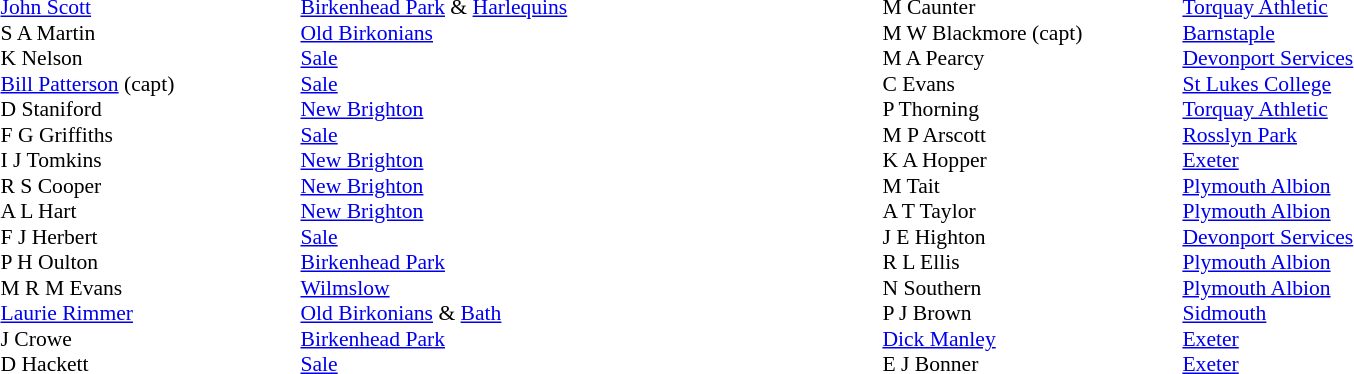<table width="80%">
<tr>
<td valign="top" width="50%"><br><table style="font-size: 90%" cellspacing="0" cellpadding="0">
<tr>
<th width="20"></th>
<th width="200"></th>
</tr>
<tr>
<td></td>
<td><a href='#'>John Scott</a></td>
<td><a href='#'>Birkenhead Park</a> & <a href='#'>Harlequins</a></td>
</tr>
<tr>
<td></td>
<td>S A Martin</td>
<td><a href='#'>Old Birkonians</a></td>
</tr>
<tr>
<td></td>
<td>K Nelson</td>
<td><a href='#'>Sale</a></td>
</tr>
<tr>
<td></td>
<td><a href='#'>Bill Patterson</a> (capt)</td>
<td><a href='#'>Sale</a></td>
</tr>
<tr>
<td></td>
<td>D Staniford</td>
<td><a href='#'>New Brighton</a></td>
</tr>
<tr>
<td></td>
<td>F G Griffiths</td>
<td><a href='#'>Sale</a></td>
</tr>
<tr>
<td></td>
<td>I J Tomkins</td>
<td><a href='#'>New Brighton</a></td>
</tr>
<tr>
<td></td>
<td>R S Cooper</td>
<td><a href='#'>New Brighton</a></td>
</tr>
<tr>
<td></td>
<td>A L Hart</td>
<td><a href='#'>New Brighton</a></td>
</tr>
<tr>
<td></td>
<td>F J Herbert</td>
<td><a href='#'>Sale</a></td>
</tr>
<tr>
<td></td>
<td>P H Oulton</td>
<td><a href='#'>Birkenhead Park</a></td>
</tr>
<tr>
<td></td>
<td>M R M Evans</td>
<td><a href='#'>Wilmslow</a></td>
</tr>
<tr>
<td></td>
<td><a href='#'>Laurie Rimmer</a></td>
<td><a href='#'>Old Birkonians</a> & <a href='#'>Bath</a></td>
</tr>
<tr>
<td></td>
<td>J Crowe</td>
<td><a href='#'>Birkenhead Park</a></td>
</tr>
<tr>
<td></td>
<td>D Hackett</td>
<td><a href='#'>Sale</a></td>
</tr>
<tr>
</tr>
</table>
</td>
<td valign="top" width="50%"><br><table style="font-size: 90%" cellspacing="0" cellpadding="0" align="center">
<tr>
<th width="20"></th>
<th width="200"></th>
</tr>
<tr>
<td></td>
<td>M Caunter</td>
<td><a href='#'>Torquay Athletic</a></td>
</tr>
<tr>
<td></td>
<td>M W Blackmore (capt)</td>
<td><a href='#'>Barnstaple</a></td>
</tr>
<tr>
<td></td>
<td>M A Pearcy</td>
<td><a href='#'>Devonport Services</a></td>
</tr>
<tr>
<td></td>
<td>C Evans</td>
<td><a href='#'>St Lukes College</a></td>
</tr>
<tr>
<td></td>
<td>P Thorning</td>
<td><a href='#'>Torquay Athletic</a></td>
</tr>
<tr>
<td></td>
<td>M P Arscott</td>
<td><a href='#'>Rosslyn Park</a></td>
</tr>
<tr>
<td></td>
<td>K A Hopper</td>
<td><a href='#'>Exeter</a></td>
</tr>
<tr>
<td></td>
<td>M Tait</td>
<td><a href='#'>Plymouth Albion</a></td>
</tr>
<tr>
<td></td>
<td>A T Taylor</td>
<td><a href='#'>Plymouth Albion</a></td>
</tr>
<tr>
<td></td>
<td>J E Highton</td>
<td><a href='#'>Devonport Services</a></td>
</tr>
<tr>
<td></td>
<td>R L Ellis</td>
<td><a href='#'>Plymouth Albion</a></td>
</tr>
<tr>
<td></td>
<td>N Southern</td>
<td><a href='#'>Plymouth Albion</a></td>
</tr>
<tr>
<td></td>
<td>P J Brown</td>
<td><a href='#'>Sidmouth</a></td>
</tr>
<tr>
<td></td>
<td><a href='#'>Dick Manley</a></td>
<td><a href='#'>Exeter</a></td>
</tr>
<tr>
<td></td>
<td>E J Bonner</td>
<td><a href='#'>Exeter</a></td>
</tr>
<tr>
</tr>
</table>
</td>
</tr>
</table>
